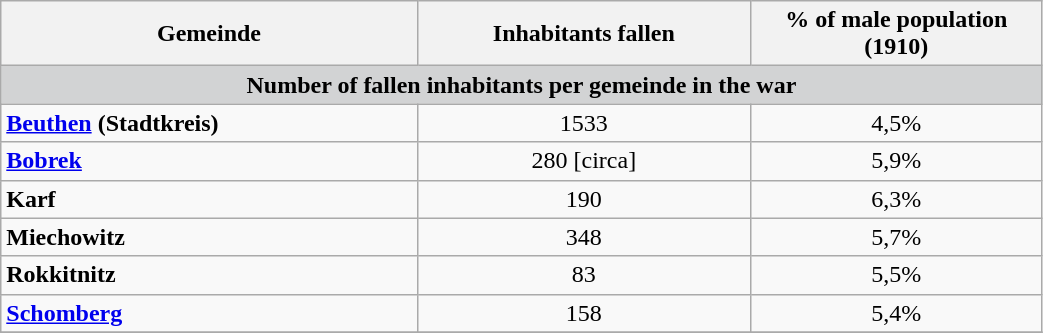<table class="wikitable sortable" | style="width: 55%">
<tr>
<th style="width: 40%" class="unsortable" =>Gemeinde</th>
<th style="width: 32%" class="sortable" =>Inhabitants fallen</th>
<th style="width: 32%"  class="sortable" =>% of male population (1910)</th>
</tr>
<tr>
<td colspan=6 align="center" bgcolor="d2d3d4"><strong>Number of fallen inhabitants per gemeinde in the war</strong></td>
</tr>
<tr>
<td><strong><a href='#'>Beuthen</a> (Stadtkreis)</strong></td>
<td align="center">1533</td>
<td align="center">4,5%</td>
</tr>
<tr>
<td><strong><a href='#'>Bobrek</a></strong></td>
<td align="center">280 [circa]</td>
<td align="center">5,9%</td>
</tr>
<tr>
<td><strong>Karf</strong></td>
<td align="center">190</td>
<td align="center">6,3%</td>
</tr>
<tr>
<td><strong>Miechowitz</strong></td>
<td align="center">348</td>
<td align="center">5,7%</td>
</tr>
<tr>
<td><strong>Rokkitnitz</strong></td>
<td align="center">83</td>
<td align="center">5,5%</td>
</tr>
<tr>
<td><strong><a href='#'>Schomberg</a></strong></td>
<td align="center">158</td>
<td align="center">5,4%</td>
</tr>
<tr>
</tr>
</table>
